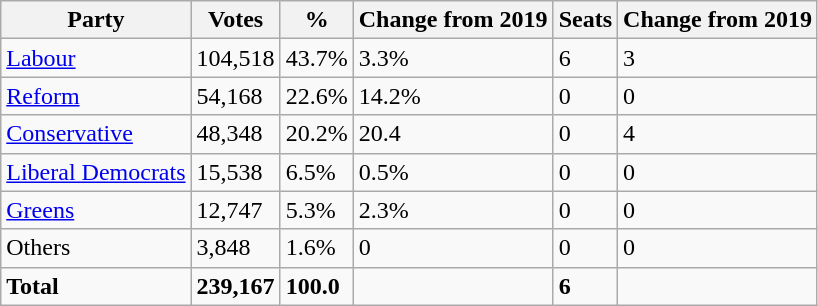<table class="wikitable">
<tr>
<th>Party</th>
<th>Votes</th>
<th>%</th>
<th>Change from 2019</th>
<th>Seats</th>
<th>Change from 2019</th>
</tr>
<tr>
<td><a href='#'>Labour</a></td>
<td>104,518</td>
<td>43.7%</td>
<td>3.3%</td>
<td>6</td>
<td>3</td>
</tr>
<tr>
<td><a href='#'>Reform</a></td>
<td>54,168</td>
<td>22.6%</td>
<td>14.2%</td>
<td>0</td>
<td>0</td>
</tr>
<tr>
<td><a href='#'>Conservative</a></td>
<td>48,348</td>
<td>20.2%</td>
<td>20.4</td>
<td>0</td>
<td>4</td>
</tr>
<tr>
<td><a href='#'>Liberal Democrats</a></td>
<td>15,538</td>
<td>6.5%</td>
<td>0.5%</td>
<td>0</td>
<td>0</td>
</tr>
<tr>
<td><a href='#'>Greens</a></td>
<td>12,747</td>
<td>5.3%</td>
<td>2.3%</td>
<td>0</td>
<td>0</td>
</tr>
<tr>
<td>Others</td>
<td>3,848</td>
<td>1.6%</td>
<td>0</td>
<td>0</td>
<td>0</td>
</tr>
<tr>
<td><strong>Total</strong></td>
<td><strong>239,167</strong></td>
<td><strong>100.0</strong></td>
<td></td>
<td><strong>6</strong></td>
<td></td>
</tr>
</table>
